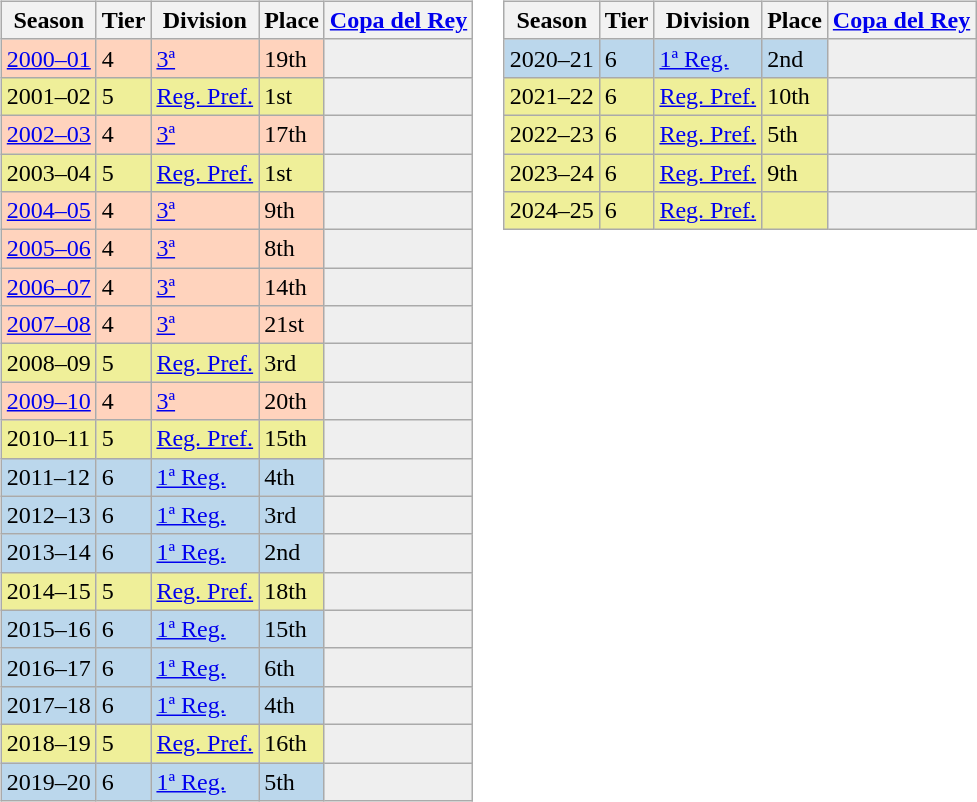<table>
<tr>
<td valign="top" width=0%><br><table class="wikitable">
<tr style="background:#f0f6fa;">
<th>Season</th>
<th>Tier</th>
<th>Division</th>
<th>Place</th>
<th><a href='#'>Copa del Rey</a></th>
</tr>
<tr>
<td style="background:#FFD3BD;"><a href='#'>2000–01</a></td>
<td style="background:#FFD3BD;">4</td>
<td style="background:#FFD3BD;"><a href='#'>3ª</a></td>
<td style="background:#FFD3BD;">19th</td>
<th style="background:#efefef;"></th>
</tr>
<tr>
<td style="background:#EFEF99;">2001–02</td>
<td style="background:#EFEF99;">5</td>
<td style="background:#EFEF99;"><a href='#'>Reg. Pref.</a></td>
<td style="background:#EFEF99;">1st</td>
<td style="background:#efefef;"></td>
</tr>
<tr>
<td style="background:#FFD3BD;"><a href='#'>2002–03</a></td>
<td style="background:#FFD3BD;">4</td>
<td style="background:#FFD3BD;"><a href='#'>3ª</a></td>
<td style="background:#FFD3BD;">17th</td>
<th style="background:#efefef;"></th>
</tr>
<tr>
<td style="background:#EFEF99;">2003–04</td>
<td style="background:#EFEF99;">5</td>
<td style="background:#EFEF99;"><a href='#'>Reg. Pref.</a></td>
<td style="background:#EFEF99;">1st</td>
<td style="background:#efefef;"></td>
</tr>
<tr>
<td style="background:#FFD3BD;"><a href='#'>2004–05</a></td>
<td style="background:#FFD3BD;">4</td>
<td style="background:#FFD3BD;"><a href='#'>3ª</a></td>
<td style="background:#FFD3BD;">9th</td>
<th style="background:#efefef;"></th>
</tr>
<tr>
<td style="background:#FFD3BD;"><a href='#'>2005–06</a></td>
<td style="background:#FFD3BD;">4</td>
<td style="background:#FFD3BD;"><a href='#'>3ª</a></td>
<td style="background:#FFD3BD;">8th</td>
<th style="background:#efefef;"></th>
</tr>
<tr>
<td style="background:#FFD3BD;"><a href='#'>2006–07</a></td>
<td style="background:#FFD3BD;">4</td>
<td style="background:#FFD3BD;"><a href='#'>3ª</a></td>
<td style="background:#FFD3BD;">14th</td>
<th style="background:#efefef;"></th>
</tr>
<tr>
<td style="background:#FFD3BD;"><a href='#'>2007–08</a></td>
<td style="background:#FFD3BD;">4</td>
<td style="background:#FFD3BD;"><a href='#'>3ª</a></td>
<td style="background:#FFD3BD;">21st</td>
<th style="background:#efefef;"></th>
</tr>
<tr>
<td style="background:#EFEF99;">2008–09</td>
<td style="background:#EFEF99;">5</td>
<td style="background:#EFEF99;"><a href='#'>Reg. Pref.</a></td>
<td style="background:#EFEF99;">3rd</td>
<td style="background:#efefef;"></td>
</tr>
<tr>
<td style="background:#FFD3BD;"><a href='#'>2009–10</a></td>
<td style="background:#FFD3BD;">4</td>
<td style="background:#FFD3BD;"><a href='#'>3ª</a></td>
<td style="background:#FFD3BD;">20th</td>
<th style="background:#efefef;"></th>
</tr>
<tr>
<td style="background:#EFEF99;">2010–11</td>
<td style="background:#EFEF99;">5</td>
<td style="background:#EFEF99;"><a href='#'>Reg. Pref.</a></td>
<td style="background:#EFEF99;">15th</td>
<td style="background:#efefef;"></td>
</tr>
<tr>
<td style="background:#BBD7EC;">2011–12</td>
<td style="background:#BBD7EC;">6</td>
<td style="background:#BBD7EC;"><a href='#'>1ª Reg.</a></td>
<td style="background:#BBD7EC;">4th</td>
<td style="background:#efefef;"></td>
</tr>
<tr>
<td style="background:#BBD7EC;">2012–13</td>
<td style="background:#BBD7EC;">6</td>
<td style="background:#BBD7EC;"><a href='#'>1ª Reg.</a></td>
<td style="background:#BBD7EC;">3rd</td>
<td style="background:#efefef;"></td>
</tr>
<tr>
<td style="background:#BBD7EC;">2013–14</td>
<td style="background:#BBD7EC;">6</td>
<td style="background:#BBD7EC;"><a href='#'>1ª Reg.</a></td>
<td style="background:#BBD7EC;">2nd</td>
<td style="background:#efefef;"></td>
</tr>
<tr>
<td style="background:#EFEF99;">2014–15</td>
<td style="background:#EFEF99;">5</td>
<td style="background:#EFEF99;"><a href='#'>Reg. Pref.</a></td>
<td style="background:#EFEF99;">18th</td>
<td style="background:#efefef;"></td>
</tr>
<tr>
<td style="background:#BBD7EC;">2015–16</td>
<td style="background:#BBD7EC;">6</td>
<td style="background:#BBD7EC;"><a href='#'>1ª Reg.</a></td>
<td style="background:#BBD7EC;">15th</td>
<td style="background:#efefef;"></td>
</tr>
<tr>
<td style="background:#BBD7EC;">2016–17</td>
<td style="background:#BBD7EC;">6</td>
<td style="background:#BBD7EC;"><a href='#'>1ª Reg.</a></td>
<td style="background:#BBD7EC;">6th</td>
<td style="background:#efefef;"></td>
</tr>
<tr>
<td style="background:#BBD7EC;">2017–18</td>
<td style="background:#BBD7EC;">6</td>
<td style="background:#BBD7EC;"><a href='#'>1ª Reg.</a></td>
<td style="background:#BBD7EC;">4th</td>
<td style="background:#efefef;"></td>
</tr>
<tr>
<td style="background:#EFEF99;">2018–19</td>
<td style="background:#EFEF99;">5</td>
<td style="background:#EFEF99;"><a href='#'>Reg. Pref.</a></td>
<td style="background:#EFEF99;">16th</td>
<td style="background:#efefef;"></td>
</tr>
<tr>
<td style="background:#BBD7EC;">2019–20</td>
<td style="background:#BBD7EC;">6</td>
<td style="background:#BBD7EC;"><a href='#'>1ª Reg.</a></td>
<td style="background:#BBD7EC;">5th</td>
<td style="background:#efefef;"></td>
</tr>
</table>
</td>
<td valign="top" width=0%><br><table class="wikitable">
<tr style="background:#f0f6fa;">
<th>Season</th>
<th>Tier</th>
<th>Division</th>
<th>Place</th>
<th><a href='#'>Copa del Rey</a></th>
</tr>
<tr>
<td style="background:#BBD7EC;">2020–21</td>
<td style="background:#BBD7EC;">6</td>
<td style="background:#BBD7EC;"><a href='#'>1ª Reg.</a></td>
<td style="background:#BBD7EC;">2nd</td>
<td style="background:#efefef;"></td>
</tr>
<tr>
<td style="background:#EFEF99;">2021–22</td>
<td style="background:#EFEF99;">6</td>
<td style="background:#EFEF99;"><a href='#'>Reg. Pref.</a></td>
<td style="background:#EFEF99;">10th</td>
<td style="background:#efefef;"></td>
</tr>
<tr>
<td style="background:#EFEF99;">2022–23</td>
<td style="background:#EFEF99;">6</td>
<td style="background:#EFEF99;"><a href='#'>Reg. Pref.</a></td>
<td style="background:#EFEF99;">5th</td>
<td style="background:#efefef;"></td>
</tr>
<tr>
<td style="background:#EFEF99;">2023–24</td>
<td style="background:#EFEF99;">6</td>
<td style="background:#EFEF99;"><a href='#'>Reg. Pref.</a></td>
<td style="background:#EFEF99;">9th</td>
<td style="background:#efefef;"></td>
</tr>
<tr>
<td style="background:#EFEF99;">2024–25</td>
<td style="background:#EFEF99;">6</td>
<td style="background:#EFEF99;"><a href='#'>Reg. Pref.</a></td>
<td style="background:#EFEF99;"></td>
<td style="background:#efefef;"></td>
</tr>
</table>
</td>
</tr>
</table>
